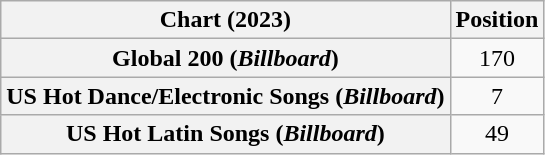<table class="wikitable sortable plainrowheaders" style="text-align:center">
<tr>
<th scope="col">Chart (2023)</th>
<th scope="col">Position</th>
</tr>
<tr>
<th scope="row">Global 200 (<em>Billboard</em>)</th>
<td>170</td>
</tr>
<tr>
<th scope="row">US Hot Dance/Electronic Songs (<em>Billboard</em>)</th>
<td>7</td>
</tr>
<tr>
<th scope="row">US Hot Latin Songs (<em>Billboard</em>)</th>
<td>49</td>
</tr>
</table>
